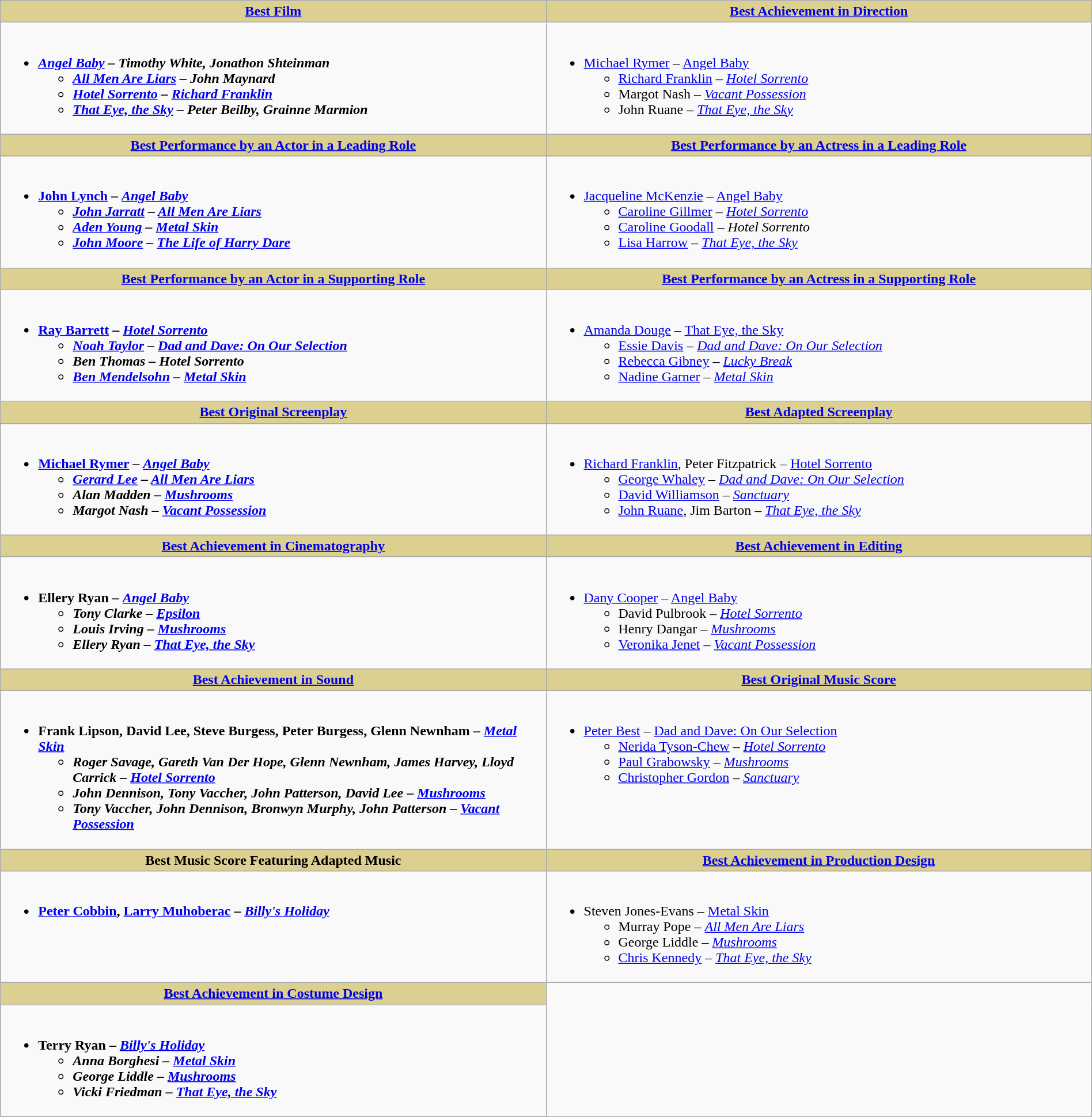<table class=wikitable style="width:100%">
<tr>
<th style="background:#DBD090;" ! width="50%"><a href='#'>Best Film</a></th>
<th style="background:#DBD090;" ! width="50%"><a href='#'>Best Achievement in Direction</a></th>
</tr>
<tr>
<td valign="top"><br><ul><li><strong><em><a href='#'>Angel Baby</a><em> – Timothy White, Jonathon Shteinman<strong><ul><li></em><a href='#'>All Men Are Liars</a><em> – John Maynard</li><li></em><a href='#'>Hotel Sorrento</a><em> – <a href='#'>Richard Franklin</a></li><li></em><a href='#'>That Eye, the Sky</a><em> – Peter Beilby, Grainne Marmion</li></ul></li></ul></td>
<td valign="top"><br><ul><li></strong><a href='#'>Michael Rymer</a> – </em><a href='#'>Angel Baby</a></em></strong><ul><li><a href='#'>Richard Franklin</a> – <em><a href='#'>Hotel Sorrento</a></em></li><li>Margot Nash – <em><a href='#'>Vacant Possession</a></em></li><li>John Ruane – <em><a href='#'>That Eye, the Sky</a></em></li></ul></li></ul></td>
</tr>
<tr>
<th style="background:#DBD090;" ! width="50%"><a href='#'>Best Performance by an Actor in a Leading Role</a></th>
<th style="background:#DBD090;" ! width="50%"><a href='#'>Best Performance by an Actress in a Leading Role</a></th>
</tr>
<tr>
<td valign="top"><br><ul><li><strong><a href='#'>John Lynch</a> – <em><a href='#'>Angel Baby</a><strong><em><ul><li><a href='#'>John Jarratt</a> – </em><a href='#'>All Men Are Liars</a><em></li><li><a href='#'>Aden Young</a> – </em><a href='#'>Metal Skin</a><em></li><li><a href='#'>John Moore</a> – </em><a href='#'>The Life of Harry Dare</a><em></li></ul></li></ul></td>
<td valign="top"><br><ul><li></strong><a href='#'>Jacqueline McKenzie</a> – </em><a href='#'>Angel Baby</a></em></strong><ul><li><a href='#'>Caroline Gillmer</a> – <em><a href='#'>Hotel Sorrento</a></em></li><li><a href='#'>Caroline Goodall</a> – <em>Hotel Sorrento</em></li><li><a href='#'>Lisa Harrow</a> – <em><a href='#'>That Eye, the Sky</a></em></li></ul></li></ul></td>
</tr>
<tr>
<th style="background:#DBD090;" ! width="50%"><a href='#'>Best Performance by an Actor in a Supporting Role</a></th>
<th style="background:#DBD090;" ! width="50%"><a href='#'>Best Performance by an Actress in a Supporting Role</a></th>
</tr>
<tr>
<td valign="top"><br><ul><li><strong><a href='#'>Ray Barrett</a> – <em><a href='#'>Hotel Sorrento</a><strong><em><ul><li><a href='#'>Noah Taylor</a> – </em><a href='#'>Dad and Dave: On Our Selection</a><em></li><li>Ben Thomas – </em>Hotel Sorrento<em></li><li><a href='#'>Ben Mendelsohn</a> – </em><a href='#'>Metal Skin</a><em></li></ul></li></ul></td>
<td valign="top"><br><ul><li></strong><a href='#'>Amanda Douge</a> – </em><a href='#'>That Eye, the Sky</a></em></strong><ul><li><a href='#'>Essie Davis</a> – <em><a href='#'>Dad and Dave: On Our Selection</a></em></li><li><a href='#'>Rebecca Gibney</a> – <em><a href='#'>Lucky Break</a></em></li><li><a href='#'>Nadine Garner</a> – <em><a href='#'>Metal Skin</a></em></li></ul></li></ul></td>
</tr>
<tr>
<th style="background:#DBD090;" ! width="50%"><a href='#'>Best Original Screenplay</a></th>
<th style="background:#DBD090;" ! width="50%"><a href='#'>Best Adapted Screenplay</a></th>
</tr>
<tr>
<td valign="top"><br><ul><li><strong><a href='#'>Michael Rymer</a> – <em><a href='#'>Angel Baby</a><strong><em><ul><li><a href='#'>Gerard Lee</a> – </em><a href='#'>All Men Are Liars</a><em></li><li>Alan Madden – </em><a href='#'>Mushrooms</a><em></li><li>Margot Nash – </em><a href='#'>Vacant Possession</a><em></li></ul></li></ul></td>
<td valign="top"><br><ul><li></strong><a href='#'>Richard Franklin</a>, Peter Fitzpatrick – </em><a href='#'>Hotel Sorrento</a></em></strong><ul><li><a href='#'>George Whaley</a> – <em><a href='#'>Dad and Dave: On Our Selection</a></em></li><li><a href='#'>David Williamson</a> – <em><a href='#'>Sanctuary</a></em></li><li><a href='#'>John Ruane</a>, Jim Barton – <em><a href='#'>That Eye, the Sky</a></em></li></ul></li></ul></td>
</tr>
<tr>
<th style="background:#DBD090;" ! width="50%"><a href='#'>Best Achievement in Cinematography</a></th>
<th style="background:#DBD090;" ! width="50%"><a href='#'>Best Achievement in Editing</a></th>
</tr>
<tr>
<td valign="top"><br><ul><li><strong>Ellery Ryan – <em><a href='#'>Angel Baby</a><strong><em><ul><li>Tony Clarke – </em><a href='#'>Epsilon</a><em></li><li>Louis Irving – </em><a href='#'>Mushrooms</a><em></li><li>Ellery Ryan – </em><a href='#'>That Eye, the Sky</a><em></li></ul></li></ul></td>
<td valign="top"><br><ul><li></strong><a href='#'>Dany Cooper</a> – </em><a href='#'>Angel Baby</a></em></strong><ul><li>David Pulbrook – <em><a href='#'>Hotel Sorrento</a></em></li><li>Henry Dangar – <em><a href='#'>Mushrooms</a></em></li><li><a href='#'>Veronika Jenet</a> – <em><a href='#'>Vacant Possession</a></em></li></ul></li></ul></td>
</tr>
<tr>
<th style="background:#DBD090;" ! width="50%"><a href='#'>Best Achievement in Sound</a></th>
<th style="background:#DBD090;" ! width="50%"><a href='#'>Best Original Music Score</a></th>
</tr>
<tr>
<td valign="top"><br><ul><li><strong>Frank Lipson, David Lee, Steve Burgess, Peter Burgess, Glenn Newnham – <em><a href='#'>Metal Skin</a><strong><em><ul><li>Roger Savage, Gareth Van Der Hope, Glenn Newnham, James Harvey, Lloyd Carrick – </em><a href='#'>Hotel Sorrento</a><em></li><li>John Dennison, Tony Vaccher, John Patterson, David Lee – </em><a href='#'>Mushrooms</a><em></li><li>Tony Vaccher, John Dennison, Bronwyn Murphy, John Patterson – </em><a href='#'>Vacant Possession</a><em></li></ul></li></ul></td>
<td valign="top"><br><ul><li></strong><a href='#'>Peter Best</a> – </em><a href='#'>Dad and Dave: On Our Selection</a></em></strong><ul><li><a href='#'>Nerida Tyson-Chew</a> – <em><a href='#'>Hotel Sorrento</a></em></li><li><a href='#'>Paul Grabowsky</a> – <em><a href='#'>Mushrooms</a></em></li><li><a href='#'>Christopher Gordon</a> – <em><a href='#'>Sanctuary</a></em></li></ul></li></ul></td>
</tr>
<tr>
<th style="background:#DBD090;" ! width="50%">Best Music Score Featuring Adapted Music</th>
<th style="background:#DBD090;" ! width="50%"><a href='#'>Best Achievement in Production Design</a></th>
</tr>
<tr>
<td valign="top"><br><ul><li><strong><a href='#'>Peter Cobbin</a>, <a href='#'>Larry Muhoberac</a> – <em><a href='#'>Billy's Holiday</a><strong><em></li></ul></td>
<td valign="top"><br><ul><li></strong>Steven Jones-Evans – </em><a href='#'>Metal Skin</a></em></strong><ul><li>Murray Pope – <em><a href='#'>All Men Are Liars</a></em></li><li>George Liddle – <em><a href='#'>Mushrooms</a></em></li><li><a href='#'>Chris Kennedy</a> – <em><a href='#'>That Eye, the Sky</a></em></li></ul></li></ul></td>
</tr>
<tr>
<th style="background:#DBD090;" ! width="50%"><a href='#'>Best Achievement in Costume Design</a></th>
</tr>
<tr>
<td valign="top"><br><ul><li><strong>Terry Ryan – <em><a href='#'>Billy's Holiday</a><strong><em><ul><li>Anna Borghesi – </em><a href='#'>Metal Skin</a><em></li><li>George Liddle – </em><a href='#'>Mushrooms</a><em></li><li>Vicki Friedman – </em><a href='#'>That Eye, the Sky</a><em></li></ul></li></ul></td>
</tr>
<tr>
</tr>
</table>
